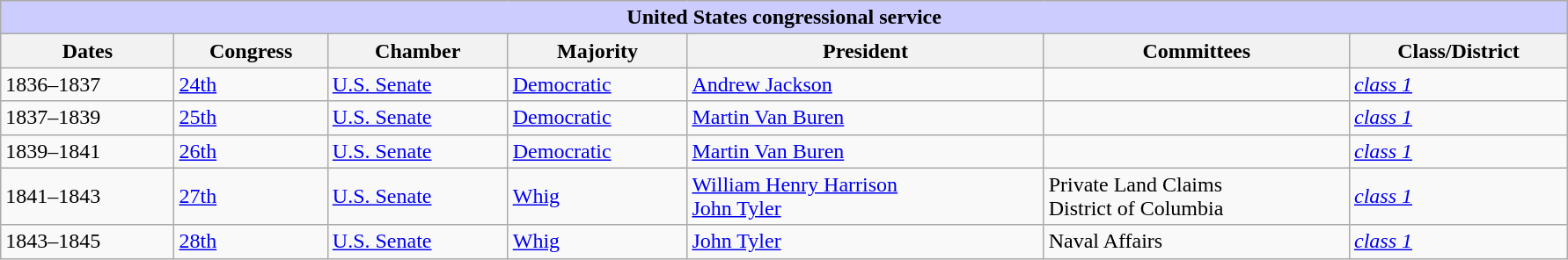<table class=wikitable style="width: 94%" style="text-align: center;" align="center">
<tr bgcolor=#cccccc>
<th colspan=7 style="background: #ccccff;">United States congressional service</th>
</tr>
<tr>
<th><strong>Dates</strong></th>
<th><strong>Congress</strong></th>
<th><strong>Chamber</strong></th>
<th><strong>Majority</strong></th>
<th><strong>President</strong></th>
<th><strong>Committees</strong></th>
<th><strong>Class/District</strong></th>
</tr>
<tr>
<td>1836–1837</td>
<td><a href='#'>24th</a></td>
<td><a href='#'>U.S. Senate</a></td>
<td><a href='#'>Democratic</a></td>
<td><a href='#'>Andrew Jackson</a></td>
<td></td>
<td><a href='#'><em>class 1</em></a></td>
</tr>
<tr>
<td>1837–1839</td>
<td><a href='#'>25th</a></td>
<td><a href='#'>U.S. Senate</a></td>
<td><a href='#'>Democratic</a></td>
<td><a href='#'>Martin Van Buren</a></td>
<td></td>
<td><a href='#'><em>class 1</em></a></td>
</tr>
<tr>
<td>1839–1841</td>
<td><a href='#'>26th</a></td>
<td><a href='#'>U.S. Senate</a></td>
<td><a href='#'>Democratic</a></td>
<td><a href='#'>Martin Van Buren</a></td>
<td></td>
<td><a href='#'><em>class 1</em></a></td>
</tr>
<tr>
<td>1841–1843</td>
<td><a href='#'>27th</a></td>
<td><a href='#'>U.S. Senate</a></td>
<td><a href='#'>Whig</a></td>
<td><a href='#'>William Henry Harrison</a><br><a href='#'>John Tyler</a></td>
<td>Private Land Claims<br>District of Columbia</td>
<td><a href='#'><em>class 1</em></a></td>
</tr>
<tr>
<td>1843–1845</td>
<td><a href='#'>28th</a></td>
<td><a href='#'>U.S. Senate</a></td>
<td><a href='#'>Whig</a></td>
<td><a href='#'>John Tyler</a></td>
<td>Naval Affairs</td>
<td><a href='#'><em>class 1</em></a></td>
</tr>
</table>
